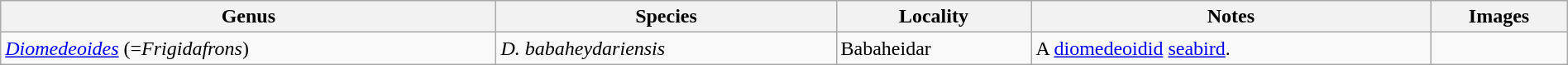<table class="wikitable" align="center" width="100%">
<tr>
<th>Genus</th>
<th>Species</th>
<th>Locality</th>
<th>Notes</th>
<th>Images</th>
</tr>
<tr>
<td><em><a href='#'>Diomedeoides</a></em> (=<em>Frigidafrons</em>)</td>
<td><em>D. babaheydariensis</em></td>
<td>Babaheidar</td>
<td>A <a href='#'>diomedeoidid</a> <a href='#'>seabird</a>.</td>
<td></td>
</tr>
</table>
